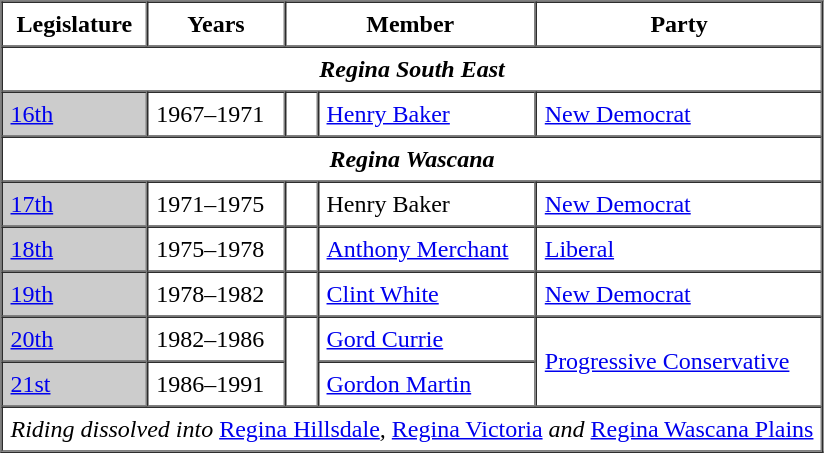<table border="1" cellpadding="5" cellspacing="0">
<tr>
<th>Legislature</th>
<th>Years</th>
<th colspan="2">Member</th>
<th>Party</th>
</tr>
<tr>
<td colspan="5" align="center"><strong><em>Regina South East</em></strong></td>
</tr>
<tr>
<td bgcolor="CCCCCC"><a href='#'>16th</a></td>
<td>1967–1971</td>
<td>  </td>
<td><a href='#'>Henry Baker</a></td>
<td><a href='#'>New Democrat</a></td>
</tr>
<tr>
<td colspan="5" align="center"><strong><em>Regina Wascana</em></strong></td>
</tr>
<tr>
<td bgcolor="CCCCCC"><a href='#'>17th</a></td>
<td>1971–1975</td>
<td>  </td>
<td>Henry Baker</td>
<td><a href='#'>New Democrat</a></td>
</tr>
<tr>
<td bgcolor="CCCCCC"><a href='#'>18th</a></td>
<td>1975–1978</td>
<td>  </td>
<td><a href='#'>Anthony Merchant</a></td>
<td><a href='#'>Liberal</a></td>
</tr>
<tr>
<td bgcolor="CCCCCC"><a href='#'>19th</a></td>
<td>1978–1982</td>
<td>  </td>
<td><a href='#'>Clint White</a></td>
<td><a href='#'>New Democrat</a></td>
</tr>
<tr>
<td bgcolor="CCCCCC"><a href='#'>20th</a></td>
<td>1982–1986</td>
<td rowspan="2" >  </td>
<td><a href='#'>Gord Currie</a></td>
<td rowspan="2"><a href='#'>Progressive Conservative</a></td>
</tr>
<tr>
<td bgcolor="CCCCCC"><a href='#'>21st</a></td>
<td>1986–1991</td>
<td><a href='#'>Gordon Martin</a></td>
</tr>
<tr>
<td colspan="5"><em>Riding dissolved into</em> <a href='#'>Regina Hillsdale</a><em>,</em> <a href='#'>Regina Victoria</a> <em>and</em> <a href='#'>Regina Wascana Plains</a></td>
</tr>
</table>
